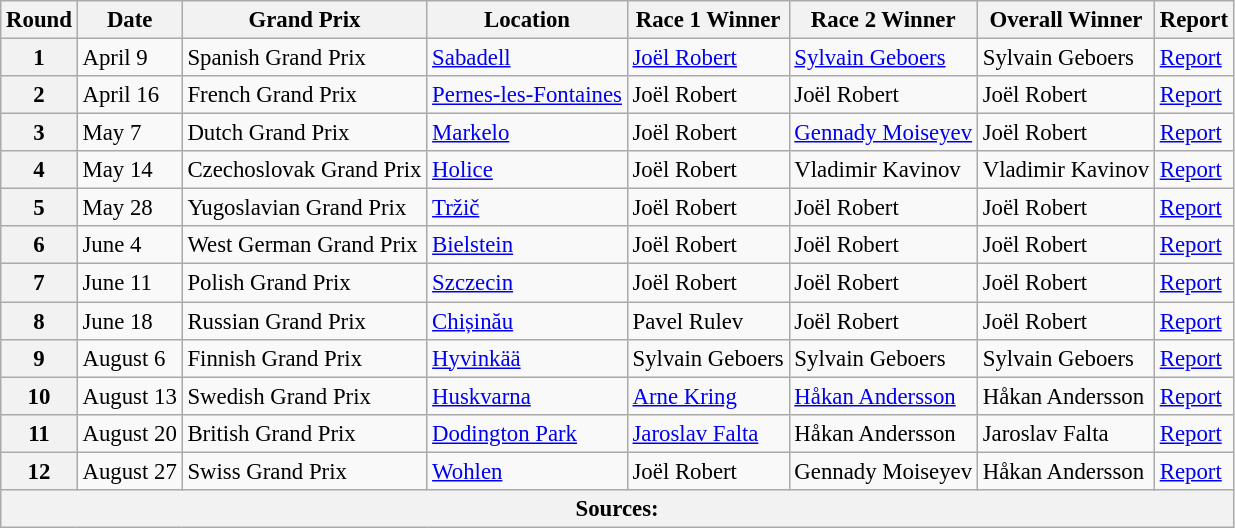<table class="wikitable" style="font-size: 95%;">
<tr>
<th align=center>Round</th>
<th align=center>Date</th>
<th align=center>Grand Prix</th>
<th align=center>Location</th>
<th align=center>Race 1 Winner</th>
<th align=center>Race 2 Winner</th>
<th align=center>Overall Winner</th>
<th align=center>Report</th>
</tr>
<tr>
<th>1</th>
<td>April 9</td>
<td> Spanish Grand Prix</td>
<td><a href='#'>Sabadell</a></td>
<td> <a href='#'>Joël Robert</a></td>
<td> <a href='#'>Sylvain Geboers</a></td>
<td> Sylvain Geboers</td>
<td><a href='#'>Report</a></td>
</tr>
<tr>
<th>2</th>
<td>April 16</td>
<td> French Grand Prix</td>
<td><a href='#'>Pernes-les-Fontaines</a></td>
<td> Joël Robert</td>
<td> Joël Robert</td>
<td> Joël Robert</td>
<td><a href='#'>Report</a></td>
</tr>
<tr>
<th>3</th>
<td>May 7</td>
<td> Dutch Grand Prix</td>
<td><a href='#'>Markelo</a></td>
<td> Joël Robert</td>
<td> <a href='#'>Gennady Moiseyev</a></td>
<td> Joël Robert</td>
<td><a href='#'>Report</a></td>
</tr>
<tr>
<th>4</th>
<td>May 14</td>
<td> Czechoslovak Grand Prix</td>
<td><a href='#'>Holice</a></td>
<td> Joël Robert</td>
<td> Vladimir Kavinov</td>
<td> Vladimir Kavinov</td>
<td><a href='#'>Report</a></td>
</tr>
<tr>
<th>5</th>
<td>May 28</td>
<td> Yugoslavian Grand Prix</td>
<td><a href='#'>Tržič</a></td>
<td> Joël Robert</td>
<td> Joël Robert</td>
<td> Joël Robert</td>
<td><a href='#'>Report</a></td>
</tr>
<tr>
<th>6</th>
<td>June 4</td>
<td> West German Grand Prix</td>
<td><a href='#'>Bielstein</a></td>
<td> Joël Robert</td>
<td> Joël Robert</td>
<td> Joël Robert</td>
<td><a href='#'>Report</a></td>
</tr>
<tr>
<th>7</th>
<td>June 11</td>
<td> Polish Grand Prix</td>
<td><a href='#'>Szczecin</a></td>
<td> Joël Robert</td>
<td> Joël Robert</td>
<td> Joël Robert</td>
<td><a href='#'>Report</a></td>
</tr>
<tr>
<th>8</th>
<td>June 18</td>
<td> Russian Grand Prix</td>
<td><a href='#'>Chișinău</a></td>
<td> Pavel Rulev</td>
<td> Joël Robert</td>
<td> Joël Robert</td>
<td><a href='#'>Report</a></td>
</tr>
<tr>
<th>9</th>
<td>August 6</td>
<td> Finnish Grand Prix</td>
<td><a href='#'>Hyvinkää</a></td>
<td> Sylvain Geboers</td>
<td> Sylvain Geboers</td>
<td> Sylvain Geboers</td>
<td><a href='#'>Report</a></td>
</tr>
<tr>
<th>10</th>
<td>August 13</td>
<td> Swedish Grand Prix</td>
<td><a href='#'>Huskvarna</a></td>
<td> <a href='#'>Arne Kring</a></td>
<td> <a href='#'>Håkan Andersson</a></td>
<td> Håkan Andersson</td>
<td><a href='#'>Report</a></td>
</tr>
<tr>
<th>11</th>
<td>August 20</td>
<td> British Grand Prix</td>
<td><a href='#'>Dodington Park</a></td>
<td> <a href='#'>Jaroslav Falta</a></td>
<td> Håkan Andersson</td>
<td> Jaroslav Falta</td>
<td><a href='#'>Report</a></td>
</tr>
<tr>
<th>12</th>
<td>August 27</td>
<td> Swiss Grand Prix</td>
<td><a href='#'>Wohlen</a></td>
<td> Joël Robert</td>
<td> Gennady Moiseyev</td>
<td> Håkan Andersson</td>
<td><a href='#'>Report</a></td>
</tr>
<tr>
<th colspan=8>Sources:</th>
</tr>
</table>
